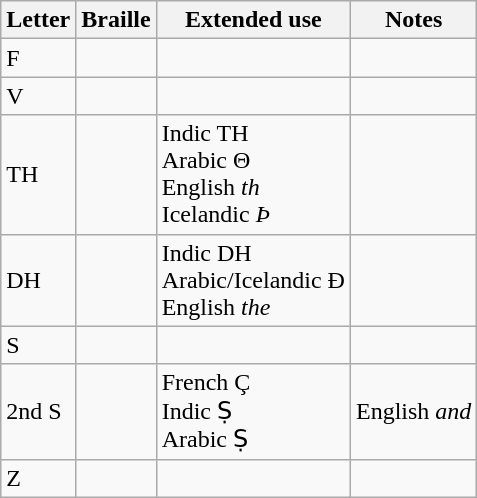<table class="wikitable">
<tr>
<th>Letter</th>
<th>Braille</th>
<th>Extended use</th>
<th>Notes</th>
</tr>
<tr>
<td>F</td>
<td></td>
<td></td>
<td></td>
</tr>
<tr>
<td>V</td>
<td></td>
<td></td>
<td></td>
</tr>
<tr>
<td>TH</td>
<td></td>
<td>Indic TH<br>Arabic Θ<br>English <em>th</em><br>Icelandic <em>Þ</em></td>
<td></td>
</tr>
<tr>
<td>DH</td>
<td></td>
<td>Indic DH<br>Arabic/Icelandic Ð<br>English <em>the</em></td>
<td></td>
</tr>
<tr>
<td>S</td>
<td></td>
<td></td>
<td></td>
</tr>
<tr>
<td>2nd S</td>
<td></td>
<td>French Ç<br>Indic Ṣ<br>Arabic Ṣ</td>
<td>English <em>and</em></td>
</tr>
<tr>
<td>Z</td>
<td></td>
<td></td>
<td></td>
</tr>
</table>
